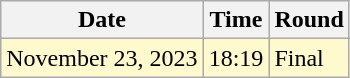<table class="wikitable">
<tr>
<th>Date</th>
<th>Time</th>
<th>Round</th>
</tr>
<tr style=background:lemonchiffon>
<td>November 23, 2023</td>
<td>18:19</td>
<td>Final</td>
</tr>
</table>
